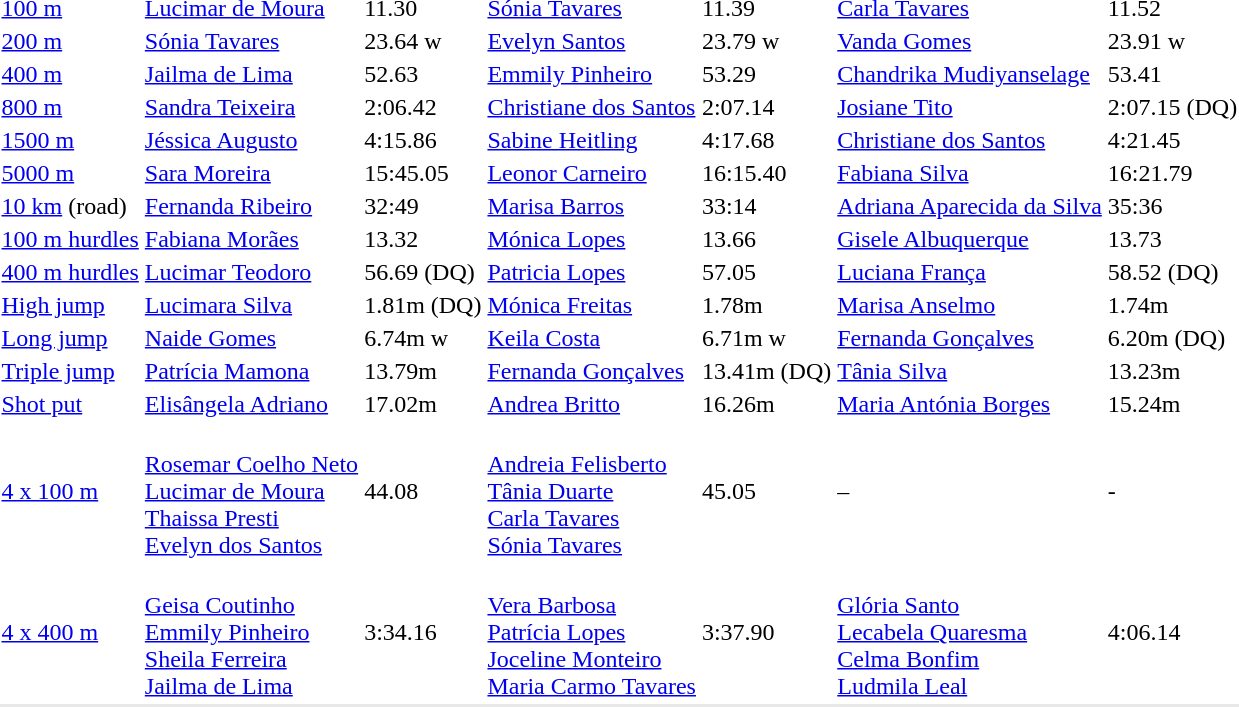<table>
<tr>
<td><a href='#'>100 m</a></td>
<td> <a href='#'>Lucimar de Moura</a></td>
<td>11.30</td>
<td> <a href='#'>Sónia Tavares</a></td>
<td>11.39</td>
<td> <a href='#'>Carla Tavares</a></td>
<td>11.52</td>
</tr>
<tr>
<td><a href='#'>200 m</a></td>
<td> <a href='#'>Sónia Tavares</a></td>
<td>23.64 w</td>
<td> <a href='#'>Evelyn Santos</a></td>
<td>23.79 w</td>
<td> <a href='#'>Vanda Gomes</a></td>
<td>23.91 w</td>
</tr>
<tr>
<td><a href='#'>400 m</a></td>
<td> <a href='#'>Jailma de Lima</a></td>
<td>52.63</td>
<td> <a href='#'>Emmily Pinheiro</a></td>
<td>53.29</td>
<td> <a href='#'>Chandrika Mudiyanselage</a></td>
<td>53.41</td>
</tr>
<tr>
<td><a href='#'>800 m</a></td>
<td> <a href='#'>Sandra Teixeira</a></td>
<td>2:06.42</td>
<td> <a href='#'>Christiane dos Santos</a></td>
<td>2:07.14</td>
<td> <a href='#'>Josiane Tito</a></td>
<td>2:07.15 (DQ)</td>
</tr>
<tr>
<td><a href='#'>1500 m</a></td>
<td> <a href='#'>Jéssica Augusto</a></td>
<td>4:15.86</td>
<td> <a href='#'>Sabine Heitling</a></td>
<td>4:17.68</td>
<td> <a href='#'>Christiane dos Santos</a></td>
<td>4:21.45</td>
</tr>
<tr>
<td><a href='#'>5000 m</a></td>
<td> <a href='#'>Sara Moreira</a></td>
<td>15:45.05</td>
<td> <a href='#'>Leonor Carneiro</a></td>
<td>16:15.40</td>
<td> <a href='#'>Fabiana Silva</a></td>
<td>16:21.79</td>
</tr>
<tr>
<td><a href='#'>10 km</a> (road)</td>
<td> <a href='#'>Fernanda Ribeiro</a></td>
<td>32:49</td>
<td> <a href='#'>Marisa Barros</a></td>
<td>33:14</td>
<td> <a href='#'>Adriana Aparecida da Silva</a></td>
<td>35:36</td>
</tr>
<tr>
<td><a href='#'>100 m hurdles</a></td>
<td> <a href='#'>Fabiana Morães</a></td>
<td>13.32</td>
<td> <a href='#'>Mónica Lopes</a></td>
<td>13.66</td>
<td> <a href='#'>Gisele Albuquerque</a></td>
<td>13.73</td>
</tr>
<tr>
<td><a href='#'>400 m hurdles</a></td>
<td> <a href='#'>Lucimar Teodoro</a></td>
<td>56.69 (DQ)</td>
<td> <a href='#'>Patricia Lopes</a></td>
<td>57.05</td>
<td> <a href='#'>Luciana França</a></td>
<td>58.52 (DQ)</td>
</tr>
<tr>
<td><a href='#'>High jump</a></td>
<td> <a href='#'>Lucimara Silva</a></td>
<td>1.81m (DQ)</td>
<td> <a href='#'>Mónica Freitas</a></td>
<td>1.78m</td>
<td> <a href='#'>Marisa Anselmo</a></td>
<td>1.74m</td>
</tr>
<tr>
<td><a href='#'>Long jump</a></td>
<td> <a href='#'>Naide Gomes</a></td>
<td>6.74m w</td>
<td> <a href='#'>Keila Costa</a></td>
<td>6.71m w</td>
<td> <a href='#'>Fernanda Gonçalves</a></td>
<td>6.20m (DQ)</td>
</tr>
<tr>
<td><a href='#'>Triple jump</a></td>
<td> <a href='#'>Patrícia Mamona</a></td>
<td>13.79m</td>
<td> <a href='#'>Fernanda Gonçalves</a></td>
<td>13.41m (DQ)</td>
<td> <a href='#'>Tânia Silva</a></td>
<td>13.23m</td>
</tr>
<tr>
<td><a href='#'>Shot put</a></td>
<td> <a href='#'>Elisângela Adriano</a></td>
<td>17.02m</td>
<td> <a href='#'>Andrea Britto</a></td>
<td>16.26m</td>
<td> <a href='#'>Maria Antónia Borges</a></td>
<td>15.24m</td>
</tr>
<tr>
<td><a href='#'>4 x 100 m</a></td>
<td><br><a href='#'>Rosemar Coelho Neto</a><br><a href='#'>Lucimar de Moura</a><br><a href='#'>Thaissa Presti</a><br><a href='#'>Evelyn dos Santos</a></td>
<td>44.08</td>
<td><br><a href='#'>Andreia Felisberto</a><br><a href='#'>Tânia Duarte</a><br><a href='#'>Carla Tavares</a><br><a href='#'>Sónia Tavares</a></td>
<td>45.05</td>
<td>–</td>
<td>-</td>
</tr>
<tr>
<td><a href='#'>4 x 400 m</a></td>
<td><br><a href='#'>Geisa Coutinho</a><br><a href='#'>Emmily Pinheiro</a><br><a href='#'>Sheila Ferreira</a><br><a href='#'>Jailma de Lima</a></td>
<td>3:34.16</td>
<td><br><a href='#'>Vera Barbosa</a><br><a href='#'>Patrícia Lopes</a><br><a href='#'>Joceline Monteiro</a><br><a href='#'>Maria Carmo Tavares</a></td>
<td>3:37.90</td>
<td><br><a href='#'>Glória Santo</a><br><a href='#'>Lecabela Quaresma</a><br><a href='#'>Celma Bonfim</a><br><a href='#'>Ludmila Leal</a></td>
<td>4:06.14</td>
</tr>
<tr bgcolor= e8e8e8>
<td colspan=7></td>
</tr>
</table>
